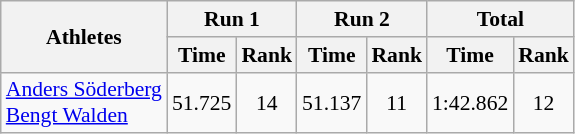<table class="wikitable" border="1" style="font-size:90%">
<tr>
<th rowspan="2">Athletes</th>
<th colspan="2">Run 1</th>
<th colspan="2">Run 2</th>
<th colspan="2">Total</th>
</tr>
<tr>
<th>Time</th>
<th>Rank</th>
<th>Time</th>
<th>Rank</th>
<th>Time</th>
<th>Rank</th>
</tr>
<tr>
<td><a href='#'>Anders Söderberg</a><br><a href='#'>Bengt Walden</a></td>
<td align="center">51.725</td>
<td align="center">14</td>
<td align="center">51.137</td>
<td align="center">11</td>
<td align="center">1:42.862</td>
<td align="center">12</td>
</tr>
</table>
